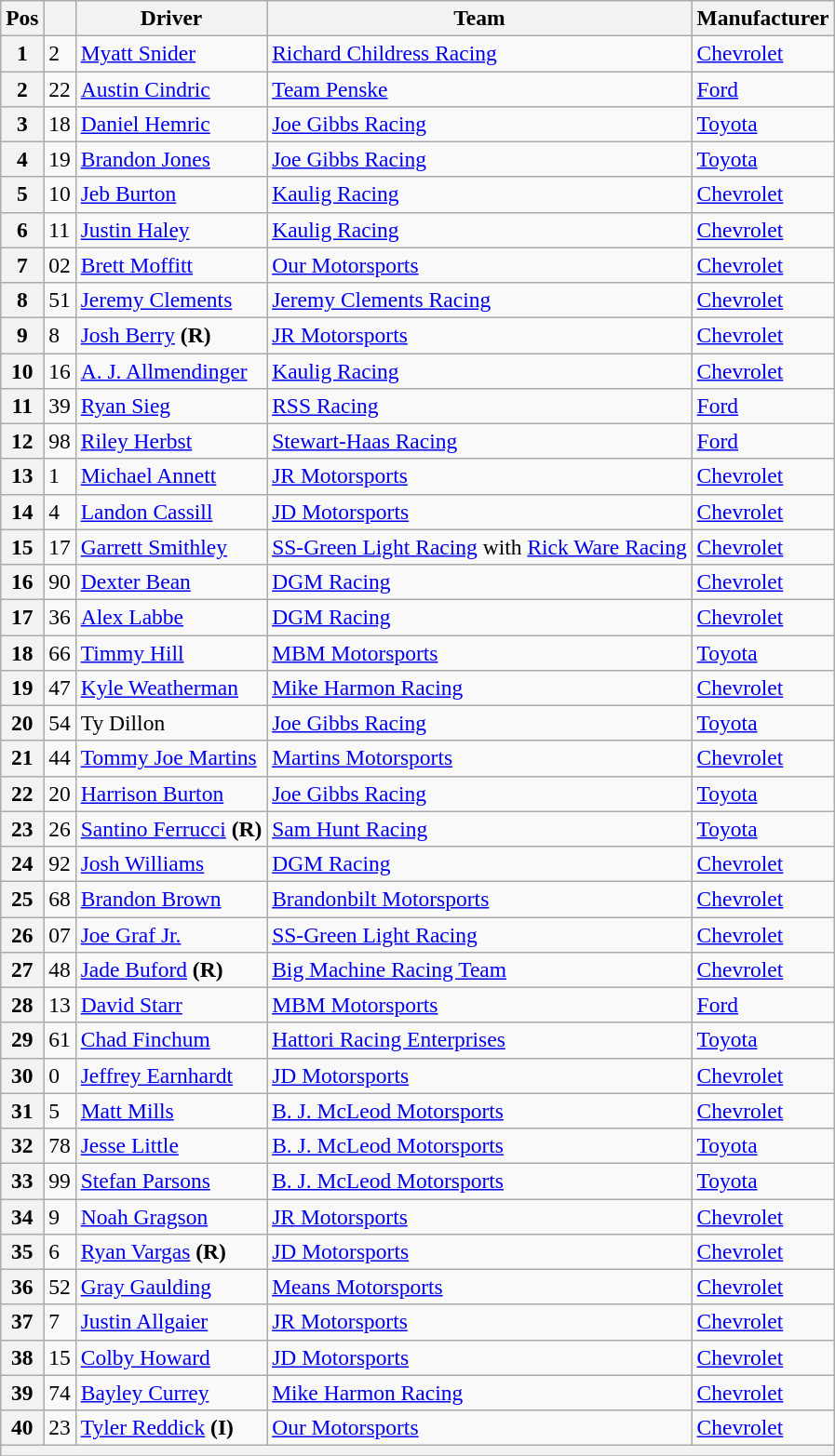<table class="wikitable" style="font-size:98%">
<tr>
<th>Pos</th>
<th></th>
<th>Driver</th>
<th>Team</th>
<th>Manufacturer</th>
</tr>
<tr>
<th>1</th>
<td>2</td>
<td><a href='#'>Myatt Snider</a></td>
<td><a href='#'>Richard Childress Racing</a></td>
<td><a href='#'>Chevrolet</a></td>
</tr>
<tr>
<th>2</th>
<td>22</td>
<td><a href='#'>Austin Cindric</a></td>
<td><a href='#'>Team Penske</a></td>
<td><a href='#'>Ford</a></td>
</tr>
<tr>
<th>3</th>
<td>18</td>
<td><a href='#'>Daniel Hemric</a></td>
<td><a href='#'>Joe Gibbs Racing</a></td>
<td><a href='#'>Toyota</a></td>
</tr>
<tr>
<th>4</th>
<td>19</td>
<td><a href='#'>Brandon Jones</a></td>
<td><a href='#'>Joe Gibbs Racing</a></td>
<td><a href='#'>Toyota</a></td>
</tr>
<tr>
<th>5</th>
<td>10</td>
<td><a href='#'>Jeb Burton</a></td>
<td><a href='#'>Kaulig Racing</a></td>
<td><a href='#'>Chevrolet</a></td>
</tr>
<tr>
<th>6</th>
<td>11</td>
<td><a href='#'>Justin Haley</a></td>
<td><a href='#'>Kaulig Racing</a></td>
<td><a href='#'>Chevrolet</a></td>
</tr>
<tr>
<th>7</th>
<td>02</td>
<td><a href='#'>Brett Moffitt</a></td>
<td><a href='#'>Our Motorsports</a></td>
<td><a href='#'>Chevrolet</a></td>
</tr>
<tr>
<th>8</th>
<td>51</td>
<td><a href='#'>Jeremy Clements</a></td>
<td><a href='#'>Jeremy Clements Racing</a></td>
<td><a href='#'>Chevrolet</a></td>
</tr>
<tr>
<th>9</th>
<td>8</td>
<td><a href='#'>Josh Berry</a> <strong>(R)</strong></td>
<td><a href='#'>JR Motorsports</a></td>
<td><a href='#'>Chevrolet</a></td>
</tr>
<tr>
<th>10</th>
<td>16</td>
<td><a href='#'>A. J. Allmendinger</a></td>
<td><a href='#'>Kaulig Racing</a></td>
<td><a href='#'>Chevrolet</a></td>
</tr>
<tr>
<th>11</th>
<td>39</td>
<td><a href='#'>Ryan Sieg</a></td>
<td><a href='#'>RSS Racing</a></td>
<td><a href='#'>Ford</a></td>
</tr>
<tr>
<th>12</th>
<td>98</td>
<td><a href='#'>Riley Herbst</a></td>
<td><a href='#'>Stewart-Haas Racing</a></td>
<td><a href='#'>Ford</a></td>
</tr>
<tr>
<th>13</th>
<td>1</td>
<td><a href='#'>Michael Annett</a></td>
<td><a href='#'>JR Motorsports</a></td>
<td><a href='#'>Chevrolet</a></td>
</tr>
<tr>
<th>14</th>
<td>4</td>
<td><a href='#'>Landon Cassill</a></td>
<td><a href='#'>JD Motorsports</a></td>
<td><a href='#'>Chevrolet</a></td>
</tr>
<tr>
<th>15</th>
<td>17</td>
<td><a href='#'>Garrett Smithley</a></td>
<td><a href='#'>SS-Green Light Racing</a> with <a href='#'>Rick Ware Racing</a></td>
<td><a href='#'>Chevrolet</a></td>
</tr>
<tr>
<th>16</th>
<td>90</td>
<td><a href='#'>Dexter Bean</a></td>
<td><a href='#'>DGM Racing</a></td>
<td><a href='#'>Chevrolet</a></td>
</tr>
<tr>
<th>17</th>
<td>36</td>
<td><a href='#'>Alex Labbe</a></td>
<td><a href='#'>DGM Racing</a></td>
<td><a href='#'>Chevrolet</a></td>
</tr>
<tr>
<th>18</th>
<td>66</td>
<td><a href='#'>Timmy Hill</a></td>
<td><a href='#'>MBM Motorsports</a></td>
<td><a href='#'>Toyota</a></td>
</tr>
<tr>
<th>19</th>
<td>47</td>
<td><a href='#'>Kyle Weatherman</a></td>
<td><a href='#'>Mike Harmon Racing</a></td>
<td><a href='#'>Chevrolet</a></td>
</tr>
<tr>
<th>20</th>
<td>54</td>
<td>Ty Dillon</td>
<td><a href='#'>Joe Gibbs Racing</a></td>
<td><a href='#'>Toyota</a></td>
</tr>
<tr>
<th>21</th>
<td>44</td>
<td><a href='#'>Tommy Joe Martins</a></td>
<td><a href='#'>Martins Motorsports</a></td>
<td><a href='#'>Chevrolet</a></td>
</tr>
<tr>
<th>22</th>
<td>20</td>
<td><a href='#'>Harrison Burton</a></td>
<td><a href='#'>Joe Gibbs Racing</a></td>
<td><a href='#'>Toyota</a></td>
</tr>
<tr>
<th>23</th>
<td>26</td>
<td><a href='#'>Santino Ferrucci</a> <strong>(R)</strong></td>
<td><a href='#'>Sam Hunt Racing</a></td>
<td><a href='#'>Toyota</a></td>
</tr>
<tr>
<th>24</th>
<td>92</td>
<td><a href='#'>Josh Williams</a></td>
<td><a href='#'>DGM Racing</a></td>
<td><a href='#'>Chevrolet</a></td>
</tr>
<tr>
<th>25</th>
<td>68</td>
<td><a href='#'>Brandon Brown</a></td>
<td><a href='#'>Brandonbilt Motorsports</a></td>
<td><a href='#'>Chevrolet</a></td>
</tr>
<tr>
<th>26</th>
<td>07</td>
<td><a href='#'>Joe Graf Jr.</a></td>
<td><a href='#'>SS-Green Light Racing</a></td>
<td><a href='#'>Chevrolet</a></td>
</tr>
<tr>
<th>27</th>
<td>48</td>
<td><a href='#'>Jade Buford</a> <strong>(R)</strong></td>
<td><a href='#'>Big Machine Racing Team</a></td>
<td><a href='#'>Chevrolet</a></td>
</tr>
<tr>
<th>28</th>
<td>13</td>
<td><a href='#'>David Starr</a></td>
<td><a href='#'>MBM Motorsports</a></td>
<td><a href='#'>Ford</a></td>
</tr>
<tr>
<th>29</th>
<td>61</td>
<td><a href='#'>Chad Finchum</a></td>
<td><a href='#'>Hattori Racing Enterprises</a></td>
<td><a href='#'>Toyota</a></td>
</tr>
<tr>
<th>30</th>
<td>0</td>
<td><a href='#'>Jeffrey Earnhardt</a></td>
<td><a href='#'>JD Motorsports</a></td>
<td><a href='#'>Chevrolet</a></td>
</tr>
<tr>
<th>31</th>
<td>5</td>
<td><a href='#'>Matt Mills</a></td>
<td><a href='#'>B. J. McLeod Motorsports</a></td>
<td><a href='#'>Chevrolet</a></td>
</tr>
<tr>
<th>32</th>
<td>78</td>
<td><a href='#'>Jesse Little</a></td>
<td><a href='#'>B. J. McLeod Motorsports</a></td>
<td><a href='#'>Toyota</a></td>
</tr>
<tr>
<th>33</th>
<td>99</td>
<td><a href='#'>Stefan Parsons</a></td>
<td><a href='#'>B. J. McLeod Motorsports</a></td>
<td><a href='#'>Toyota</a></td>
</tr>
<tr>
<th>34</th>
<td>9</td>
<td><a href='#'>Noah Gragson</a></td>
<td><a href='#'>JR Motorsports</a></td>
<td><a href='#'>Chevrolet</a></td>
</tr>
<tr>
<th>35</th>
<td>6</td>
<td><a href='#'>Ryan Vargas</a> <strong>(R)</strong></td>
<td><a href='#'>JD Motorsports</a></td>
<td><a href='#'>Chevrolet</a></td>
</tr>
<tr>
<th>36</th>
<td>52</td>
<td><a href='#'>Gray Gaulding</a></td>
<td><a href='#'>Means Motorsports</a></td>
<td><a href='#'>Chevrolet</a></td>
</tr>
<tr>
<th>37</th>
<td>7</td>
<td><a href='#'>Justin Allgaier</a></td>
<td><a href='#'>JR Motorsports</a></td>
<td><a href='#'>Chevrolet</a></td>
</tr>
<tr>
<th>38</th>
<td>15</td>
<td><a href='#'>Colby Howard</a></td>
<td><a href='#'>JD Motorsports</a></td>
<td><a href='#'>Chevrolet</a></td>
</tr>
<tr>
<th>39</th>
<td>74</td>
<td><a href='#'>Bayley Currey</a></td>
<td><a href='#'>Mike Harmon Racing</a></td>
<td><a href='#'>Chevrolet</a></td>
</tr>
<tr>
<th>40</th>
<td>23</td>
<td><a href='#'>Tyler Reddick</a> <strong>(I)</strong></td>
<td><a href='#'>Our Motorsports</a></td>
<td><a href='#'>Chevrolet</a></td>
</tr>
<tr>
<th colspan="6"></th>
</tr>
<tr>
</tr>
</table>
